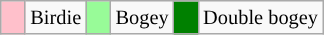<table class="wikitable" span=50 style="font-size:85%;">
<tr>
<td style="background: Pink;" width=10></td>
<td>Birdie</td>
<td style="background: PaleGreen;" width=10></td>
<td>Bogey</td>
<td style="background: Green;" width=10></td>
<td>Double bogey</td>
</tr>
</table>
